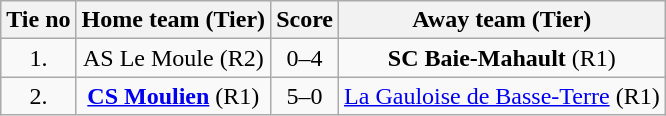<table class="wikitable" style="text-align: center">
<tr>
<th>Tie no</th>
<th>Home team (Tier)</th>
<th>Score</th>
<th>Away team (Tier)</th>
</tr>
<tr>
<td>1.</td>
<td> AS Le Moule (R2)</td>
<td>0–4</td>
<td><strong>SC Baie-Mahault</strong> (R1) </td>
</tr>
<tr>
<td>2.</td>
<td> <strong><a href='#'>CS Moulien</a></strong> (R1)</td>
<td>5–0</td>
<td><a href='#'>La Gauloise de Basse-Terre</a> (R1) </td>
</tr>
</table>
